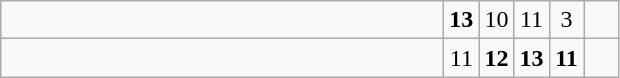<table class="wikitable">
<tr>
<td style="width:18em"></td>
<td align=center style="width:1em"><strong>13</strong></td>
<td align=center style="width:1em">10</td>
<td align=center style="width:1em">11</td>
<td align=center style="width:1em">3</td>
<td align=center style="width:1em"></td>
</tr>
<tr>
<td style="width:18em"></td>
<td align=center style="width:1em">11</td>
<td align=center style="width:1em"><strong>12</strong></td>
<td align=center style="width:1em"><strong>13</strong></td>
<td align=center style="width:1em"><strong>11</strong></td>
<td align=center style="width:1em"></td>
</tr>
</table>
